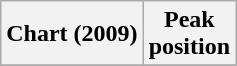<table class="wikitable sortable">
<tr>
<th align="left">Chart (2009)</th>
<th align="center">Peak<br>position</th>
</tr>
<tr>
</tr>
</table>
